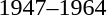<table 1px solid #8888aa; background-color:#f7f8ff; padding:5px; font-size:95%; margin: 0px 12px 12px 0px;">
<tr bgcolor="#CCCCCC">
</tr>
<tr align="center">
<td></td>
</tr>
<tr align="center">
<td>1947–1964</td>
</tr>
<tr>
<td colspan = 8></td>
</tr>
</table>
